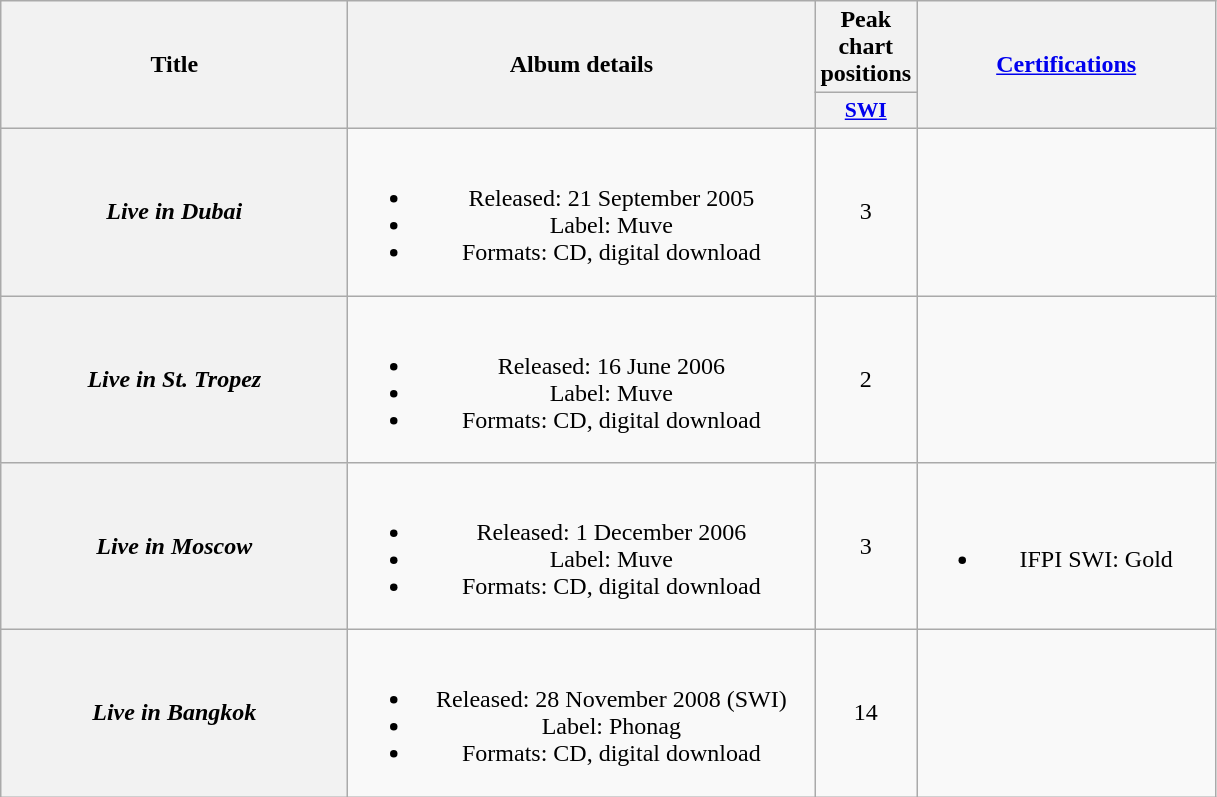<table class="wikitable plainrowheaders" style="text-align:center;" border="1">
<tr>
<th scope="col" rowspan="2" style="width:14em;">Title</th>
<th scope="col" rowspan="2" style="width:19em;">Album details</th>
<th scope="col" colspan="1">Peak chart positions</th>
<th scope="col" rowspan="2" style="width:12em;"><a href='#'>Certifications</a></th>
</tr>
<tr>
<th scope="col" style="width:2.9em;font-size:90%;"><a href='#'>SWI</a><br></th>
</tr>
<tr>
<th scope="row"><em>Live in Dubai</em></th>
<td><br><ul><li>Released: 21 September 2005</li><li>Label: Muve</li><li>Formats: CD, digital download</li></ul></td>
<td>3</td>
<td></td>
</tr>
<tr>
<th scope="row"><em>Live in St. Tropez</em></th>
<td><br><ul><li>Released: 16 June 2006</li><li>Label: Muve</li><li>Formats: CD, digital download</li></ul></td>
<td>2</td>
<td></td>
</tr>
<tr>
<th scope="row"><em>Live in Moscow</em></th>
<td><br><ul><li>Released: 1 December 2006</li><li>Label: Muve</li><li>Formats: CD, digital download</li></ul></td>
<td>3</td>
<td><br><ul><li>IFPI SWI: Gold</li></ul></td>
</tr>
<tr>
<th scope="row"><em>Live in Bangkok</em></th>
<td><br><ul><li>Released: 28 November 2008 <span>(SWI)</span></li><li>Label: Phonag</li><li>Formats: CD, digital download</li></ul></td>
<td>14</td>
<td></td>
</tr>
</table>
